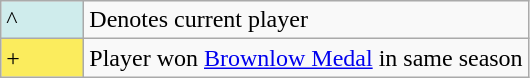<table class="wikitable">
<tr>
<td style="background-color:#CFECEC; width:3em">^</td>
<td>Denotes current player</td>
</tr>
<tr>
<td style="background-color:#FBEC5D; width:3em">+</td>
<td>Player won <a href='#'>Brownlow Medal</a> in same season</td>
</tr>
</table>
